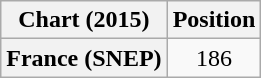<table class="wikitable plainrowheaders" style="text-align:center">
<tr>
<th scope="col">Chart (2015)</th>
<th scope="col">Position</th>
</tr>
<tr>
<th scope="row">France (SNEP)</th>
<td>186</td>
</tr>
</table>
